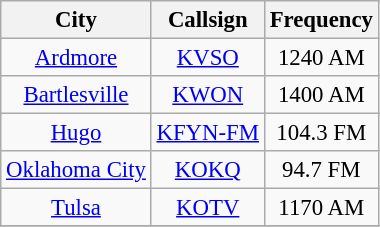<table class="wikitable" style="font-size: 95%; text-align: center;">
<tr>
<th>City</th>
<th>Callsign</th>
<th>Frequency</th>
</tr>
<tr>
<td><a href='#'>Ardmore</a></td>
<td><a href='#'>KVSO</a></td>
<td>1240 AM</td>
</tr>
<tr>
<td><a href='#'>Bartlesville</a></td>
<td><a href='#'>KWON</a></td>
<td>1400 AM</td>
</tr>
<tr>
<td><a href='#'>Hugo</a></td>
<td><a href='#'>KFYN-FM</a></td>
<td>104.3 FM</td>
</tr>
<tr>
<td><a href='#'>Oklahoma City</a></td>
<td><a href='#'>KOKQ</a></td>
<td>94.7 FM</td>
</tr>
<tr>
<td><a href='#'>Tulsa</a></td>
<td><a href='#'>KOTV</a></td>
<td>1170 AM</td>
</tr>
<tr>
</tr>
</table>
